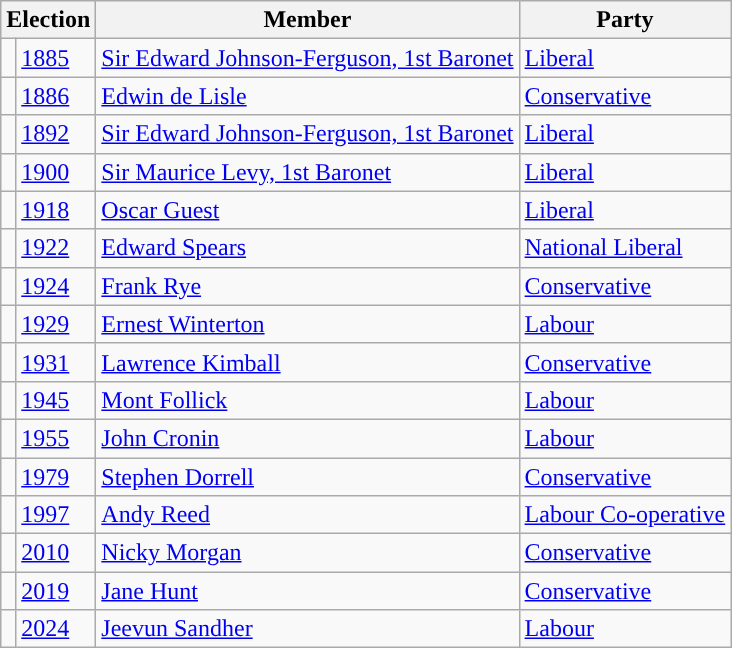<table class="wikitable">
<tr>
<th colspan="2">Election</th>
<th>Member</th>
<th>Party</th>
</tr>
<tr>
<td style="color:inherit;background-color: "></td>
<td><a href='#'>1885</a></td>
<td><a href='#'>Sir Edward Johnson-Ferguson, 1st Baronet</a></td>
<td><a href='#'>Liberal</a></td>
</tr>
<tr>
<td style="color:inherit;background-color: "></td>
<td><a href='#'>1886</a></td>
<td><a href='#'>Edwin de Lisle</a></td>
<td><a href='#'>Conservative</a></td>
</tr>
<tr>
<td style="color:inherit;background-color: "></td>
<td><a href='#'>1892</a></td>
<td><a href='#'>Sir Edward Johnson-Ferguson, 1st Baronet</a></td>
<td><a href='#'>Liberal</a></td>
</tr>
<tr>
<td style="color:inherit;background-color: "></td>
<td><a href='#'>1900</a></td>
<td><a href='#'>Sir Maurice Levy, 1st Baronet</a></td>
<td><a href='#'>Liberal</a></td>
</tr>
<tr>
<td style="color:inherit;background-color: "></td>
<td><a href='#'>1918</a></td>
<td><a href='#'>Oscar Guest</a></td>
<td><a href='#'>Liberal</a></td>
</tr>
<tr>
<td style="color:inherit;background-color: "></td>
<td><a href='#'>1922</a></td>
<td><a href='#'>Edward Spears</a></td>
<td><a href='#'>National Liberal</a></td>
</tr>
<tr>
<td style="color:inherit;background-color: "></td>
<td><a href='#'>1924</a></td>
<td><a href='#'>Frank Rye</a></td>
<td><a href='#'>Conservative</a></td>
</tr>
<tr>
<td style="color:inherit;background-color: "></td>
<td><a href='#'>1929</a></td>
<td><a href='#'>Ernest Winterton</a></td>
<td><a href='#'>Labour</a></td>
</tr>
<tr>
<td style="color:inherit;background-color: "></td>
<td><a href='#'>1931</a></td>
<td><a href='#'>Lawrence Kimball</a></td>
<td><a href='#'>Conservative</a></td>
</tr>
<tr>
<td style="color:inherit;background-color: "></td>
<td><a href='#'>1945</a></td>
<td><a href='#'>Mont Follick</a></td>
<td><a href='#'>Labour</a></td>
</tr>
<tr>
<td style="color:inherit;background-color: "></td>
<td><a href='#'>1955</a></td>
<td><a href='#'>John Cronin</a></td>
<td><a href='#'>Labour</a></td>
</tr>
<tr>
<td style="color:inherit;background-color: "></td>
<td><a href='#'>1979</a></td>
<td><a href='#'>Stephen Dorrell</a></td>
<td><a href='#'>Conservative</a></td>
</tr>
<tr>
<td style="color:inherit;background-color: "></td>
<td><a href='#'>1997</a></td>
<td><a href='#'>Andy Reed</a></td>
<td><a href='#'>Labour Co-operative</a></td>
</tr>
<tr>
<td style="color:inherit;background-color: "></td>
<td><a href='#'>2010</a></td>
<td><a href='#'>Nicky Morgan</a></td>
<td><a href='#'>Conservative</a></td>
</tr>
<tr>
<td style="color:inherit;background-color: "></td>
<td><a href='#'>2019</a></td>
<td><a href='#'>Jane Hunt</a></td>
<td><a href='#'>Conservative</a></td>
</tr>
<tr>
<td style="color:inherit;background-color: "></td>
<td><a href='#'>2024</a></td>
<td><a href='#'>Jeevun Sandher</a></td>
<td><a href='#'>Labour</a></td>
</tr>
</table>
